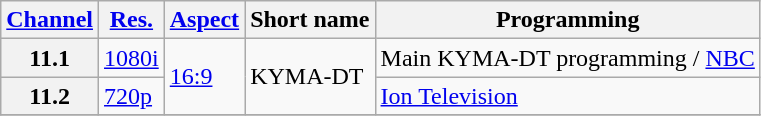<table class="wikitable">
<tr>
<th scope = "col"><a href='#'>Channel</a></th>
<th scope = "col"><a href='#'>Res.</a></th>
<th scope = "col"><a href='#'>Aspect</a></th>
<th scope = "col">Short name</th>
<th scope = "col">Programming</th>
</tr>
<tr>
<th scope = "row">11.1</th>
<td><a href='#'>1080i</a></td>
<td rowspan=2><a href='#'>16:9</a></td>
<td rowspan=2>KYMA-DT</td>
<td>Main KYMA-DT programming / <a href='#'>NBC</a></td>
</tr>
<tr>
<th scope = "row">11.2</th>
<td><a href='#'>720p</a></td>
<td><a href='#'>Ion Television</a></td>
</tr>
<tr>
</tr>
</table>
